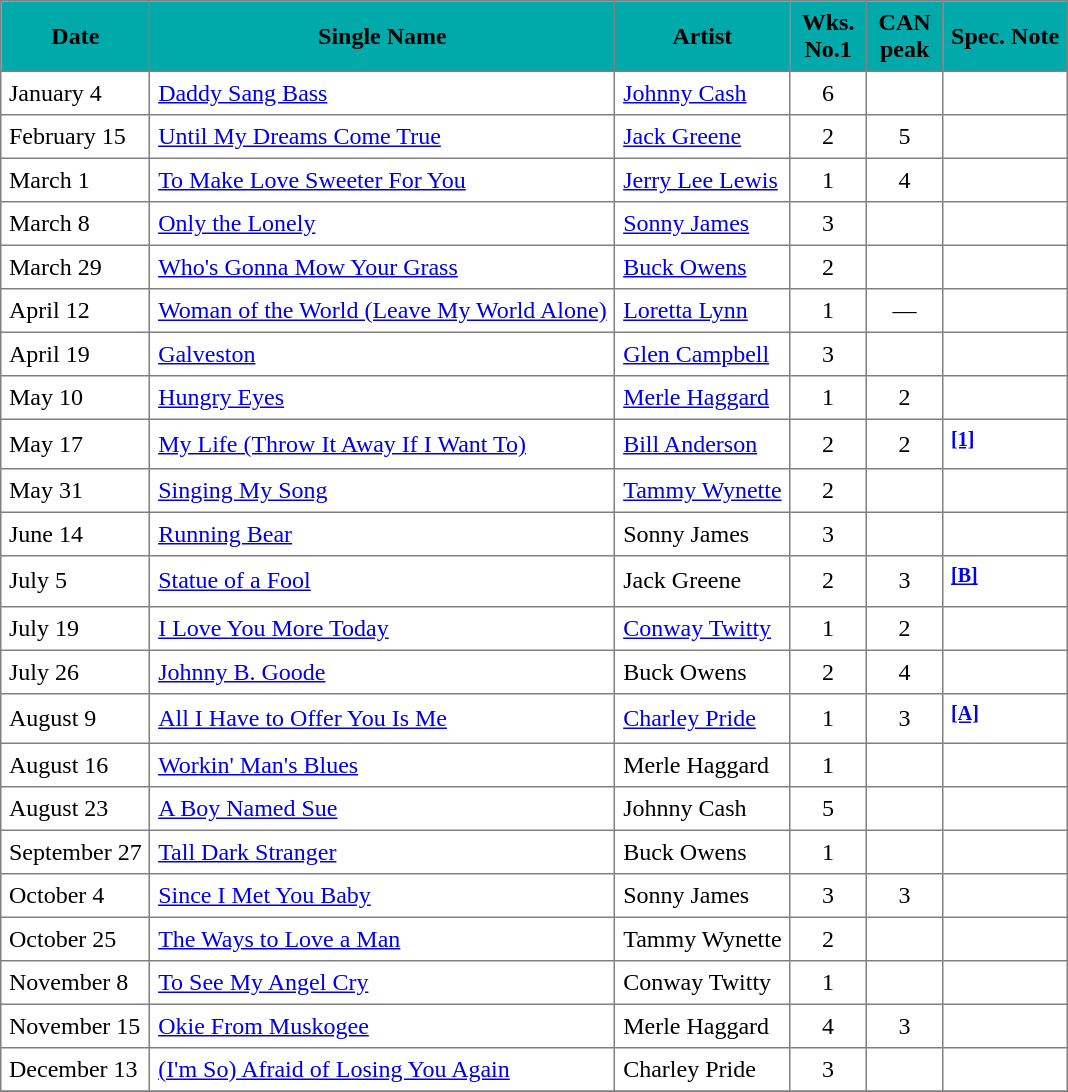<table border="1" cellpadding="5" cellspacing="1" style="border-collapse: collapse">
<tr style="background:#00AAAA">
<th>Date</th>
<th>Single Name</th>
<th>Artist</th>
<th width="40">Wks. No.1</th>
<th width="40">CAN peak</th>
<th>Spec. Note</th>
</tr>
<tr>
<td>January 4</td>
<td><a href='#'>Daddy Sang Bass</a></td>
<td><a href='#'>Johnny Cash</a></td>
<td align="center">6</td>
<td></td>
<td></td>
</tr>
<tr>
<td>February 15</td>
<td><a href='#'>Until My Dreams Come True</a></td>
<td><a href='#'>Jack Greene</a></td>
<td align="center">2</td>
<td align="center">5</td>
<td></td>
</tr>
<tr>
<td>March 1</td>
<td><a href='#'>To Make Love Sweeter For You</a></td>
<td><a href='#'>Jerry Lee Lewis</a></td>
<td align="center">1</td>
<td align="center">4</td>
<td></td>
</tr>
<tr>
<td>March 8</td>
<td><a href='#'>Only the Lonely</a></td>
<td><a href='#'>Sonny James</a></td>
<td align="center">3</td>
<td></td>
<td></td>
</tr>
<tr>
<td>March 29</td>
<td><a href='#'>Who's Gonna Mow Your Grass</a></td>
<td><a href='#'>Buck Owens</a></td>
<td align="center">2</td>
<td></td>
<td></td>
</tr>
<tr>
<td>April 12</td>
<td><a href='#'>Woman of the World (Leave My World Alone)</a></td>
<td><a href='#'>Loretta Lynn</a></td>
<td align="center">1</td>
<td align="center">—</td>
<td></td>
</tr>
<tr>
<td>April 19</td>
<td><a href='#'>Galveston</a></td>
<td><a href='#'>Glen Campbell</a></td>
<td align="center">3</td>
<td></td>
<td></td>
</tr>
<tr>
<td>May 10</td>
<td><a href='#'>Hungry Eyes</a></td>
<td><a href='#'>Merle Haggard</a></td>
<td align="center">1</td>
<td align="center">2</td>
<td></td>
</tr>
<tr>
<td>May 17</td>
<td><a href='#'>My Life (Throw It Away If I Want To)</a></td>
<td><a href='#'>Bill Anderson</a></td>
<td align="center">2</td>
<td align="center">2</td>
<td><sup><a href='#'><strong>[1]</strong></a></sup></td>
</tr>
<tr>
<td>May 31</td>
<td><a href='#'>Singing My Song</a></td>
<td><a href='#'>Tammy Wynette</a></td>
<td align="center">2</td>
<td></td>
<td></td>
</tr>
<tr>
<td>June 14</td>
<td><a href='#'>Running Bear</a></td>
<td>Sonny James</td>
<td align="center">3</td>
<td></td>
<td></td>
</tr>
<tr>
<td>July 5</td>
<td><a href='#'>Statue of a Fool</a></td>
<td>Jack Greene</td>
<td align="center">2</td>
<td align="center">3</td>
<td><sup><a href='#'><strong>[B]</strong></a></sup></td>
</tr>
<tr>
<td>July 19</td>
<td><a href='#'>I Love You More Today</a></td>
<td><a href='#'>Conway Twitty</a></td>
<td align="center">1</td>
<td align="center">2</td>
<td></td>
</tr>
<tr>
<td>July 26</td>
<td><a href='#'>Johnny B. Goode</a></td>
<td>Buck Owens</td>
<td align="center">2</td>
<td align="center">4</td>
<td></td>
</tr>
<tr>
<td>August 9</td>
<td><a href='#'>All I Have to Offer You Is Me</a></td>
<td><a href='#'>Charley Pride</a></td>
<td align="center">1</td>
<td align="center">3</td>
<td><sup><a href='#'><strong>[A]</strong></a></sup></td>
</tr>
<tr>
<td>August 16</td>
<td><a href='#'>Workin' Man's Blues</a></td>
<td>Merle Haggard</td>
<td align="center">1</td>
<td></td>
<td></td>
</tr>
<tr>
<td>August 23</td>
<td><a href='#'>A Boy Named Sue</a></td>
<td>Johnny Cash</td>
<td align="center">5</td>
<td></td>
<td></td>
</tr>
<tr>
<td>September 27</td>
<td><a href='#'>Tall Dark Stranger</a></td>
<td>Buck Owens</td>
<td align="center">1</td>
<td></td>
<td></td>
</tr>
<tr>
<td>October 4</td>
<td><a href='#'>Since I Met You Baby</a></td>
<td>Sonny James</td>
<td align="center">3</td>
<td align="center">3</td>
<td></td>
</tr>
<tr>
<td>October 25</td>
<td><a href='#'>The Ways to Love a Man</a></td>
<td>Tammy Wynette</td>
<td align="center">2</td>
<td></td>
<td></td>
</tr>
<tr>
<td>November 8</td>
<td><a href='#'>To See My Angel Cry</a></td>
<td>Conway Twitty</td>
<td align="center">1</td>
<td></td>
<td></td>
</tr>
<tr>
<td>November 15</td>
<td><a href='#'>Okie From Muskogee</a></td>
<td>Merle Haggard</td>
<td align="center">4</td>
<td align="center">3</td>
<td></td>
</tr>
<tr>
<td>December 13</td>
<td><a href='#'>(I'm So) Afraid of Losing You Again</a></td>
<td>Charley Pride</td>
<td align="center">3</td>
<td></td>
<td></td>
</tr>
<tr>
</tr>
</table>
